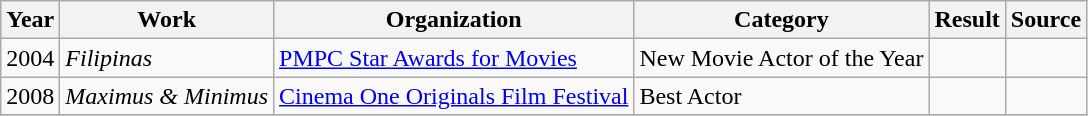<table class="wikitable">
<tr>
<th>Year</th>
<th>Work</th>
<th>Organization</th>
<th>Category</th>
<th>Result</th>
<th>Source </th>
</tr>
<tr>
<td>2004</td>
<td><em>Filipinas</em></td>
<td><a href='#'>PMPC Star Awards for Movies</a></td>
<td>New Movie Actor of the Year</td>
<td></td>
<td></td>
</tr>
<tr>
<td>2008</td>
<td><em>Maximus & Minimus</em></td>
<td><a href='#'>Cinema One Originals Film Festival</a></td>
<td>Best Actor</td>
<td></td>
<td></td>
</tr>
<tr>
</tr>
</table>
